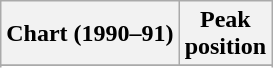<table class="wikitable sortable plainrowheaders" style="text-align:center">
<tr>
<th scope="col">Chart (1990–91)</th>
<th scope="col">Peak<br> position</th>
</tr>
<tr>
</tr>
<tr>
</tr>
</table>
